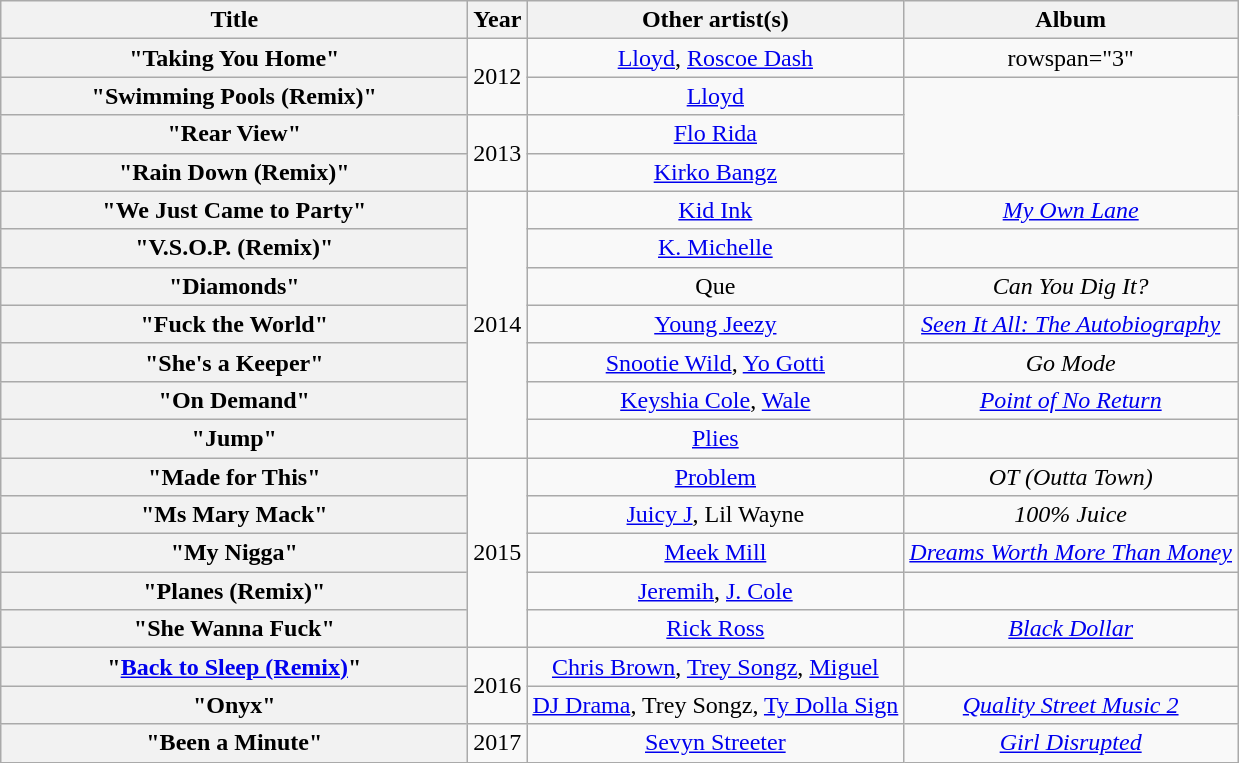<table class="wikitable plainrowheaders" style="text-align:center;">
<tr>
<th scope="col" style="width:19em;">Title</th>
<th scope="col">Year</th>
<th scope="col">Other artist(s)</th>
<th scope="col">Album</th>
</tr>
<tr>
<th scope="row">"Taking You Home"</th>
<td rowspan="2">2012</td>
<td><a href='#'>Lloyd</a>, <a href='#'>Roscoe Dash</a></td>
<td>rowspan="3" </td>
</tr>
<tr>
<th scope="row">"Swimming Pools (Remix)"</th>
<td><a href='#'>Lloyd</a></td>
</tr>
<tr>
<th scope="row">"Rear View"</th>
<td rowspan="2">2013</td>
<td><a href='#'>Flo Rida</a></td>
</tr>
<tr>
<th scope="row">"Rain Down (Remix)"</th>
<td><a href='#'>Kirko Bangz</a></td>
</tr>
<tr>
<th scope="row">"We Just Came to Party"</th>
<td rowspan="7">2014</td>
<td><a href='#'>Kid Ink</a></td>
<td><em><a href='#'>My Own Lane</a></em></td>
</tr>
<tr>
<th scope="row">"V.S.O.P. (Remix)"</th>
<td><a href='#'>K. Michelle</a></td>
<td></td>
</tr>
<tr>
<th scope="row">"Diamonds"</th>
<td>Que</td>
<td><em>Can You Dig It?</em></td>
</tr>
<tr>
<th scope="row">"Fuck the World"</th>
<td><a href='#'>Young Jeezy</a></td>
<td><em><a href='#'>Seen It All: The Autobiography</a></em></td>
</tr>
<tr>
<th scope="row">"She's a Keeper"</th>
<td><a href='#'>Snootie Wild</a>, <a href='#'>Yo Gotti</a></td>
<td><em>Go Mode</em></td>
</tr>
<tr>
<th scope="row">"On Demand"</th>
<td><a href='#'>Keyshia Cole</a>, <a href='#'>Wale</a></td>
<td><em><a href='#'>Point of No Return</a></em></td>
</tr>
<tr>
<th scope="row">"Jump"</th>
<td><a href='#'>Plies</a></td>
<td></td>
</tr>
<tr>
<th scope="row">"Made for This"</th>
<td rowspan="5">2015</td>
<td><a href='#'>Problem</a></td>
<td><em>OT (Outta Town)</em></td>
</tr>
<tr>
<th scope="row">"Ms Mary Mack"</th>
<td><a href='#'>Juicy J</a>, Lil Wayne</td>
<td><em>100% Juice</em></td>
</tr>
<tr>
<th scope="row">"My Nigga"</th>
<td><a href='#'>Meek Mill</a></td>
<td><em><a href='#'>Dreams Worth More Than Money</a></em></td>
</tr>
<tr>
<th scope="row">"Planes (Remix)"</th>
<td><a href='#'>Jeremih</a>, <a href='#'>J. Cole</a></td>
<td></td>
</tr>
<tr>
<th scope="row">"She Wanna Fuck"</th>
<td><a href='#'>Rick Ross</a></td>
<td><em><a href='#'>Black Dollar</a></em></td>
</tr>
<tr>
<th scope="row">"<a href='#'>Back to Sleep (Remix)</a>"</th>
<td rowspan="2">2016</td>
<td><a href='#'>Chris Brown</a>, <a href='#'>Trey Songz</a>, <a href='#'>Miguel</a></td>
<td></td>
</tr>
<tr>
<th scope="row">"Onyx"</th>
<td><a href='#'>DJ Drama</a>, Trey Songz, <a href='#'>Ty Dolla Sign</a></td>
<td><em><a href='#'>Quality Street Music 2</a></em></td>
</tr>
<tr>
<th scope="row">"Been a Minute"</th>
<td>2017</td>
<td><a href='#'>Sevyn Streeter</a></td>
<td><em><a href='#'>Girl Disrupted</a></em></td>
</tr>
</table>
